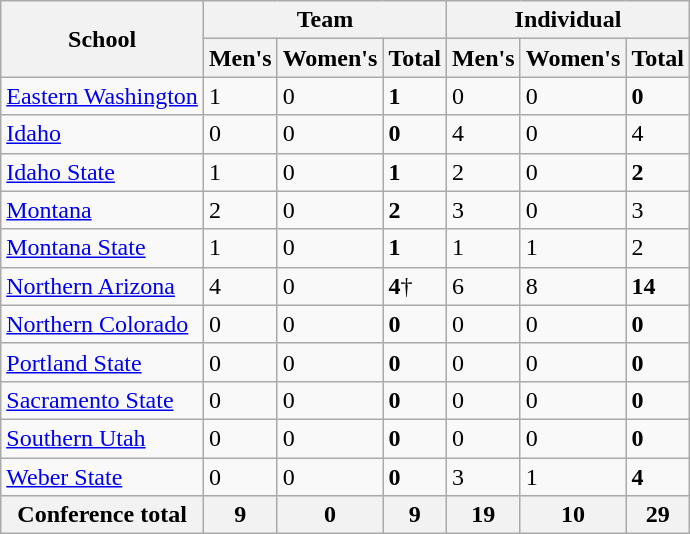<table class="wikitable">
<tr>
<th rowspan="2">School</th>
<th colspan="3">Team</th>
<th colspan="3">Individual</th>
</tr>
<tr>
<th>Men's</th>
<th>Women's</th>
<th>Total</th>
<th>Men's</th>
<th>Women's</th>
<th>Total</th>
</tr>
<tr>
<td><a href='#'>Eastern Washington</a></td>
<td>1</td>
<td>0</td>
<td><strong>1</strong></td>
<td>0</td>
<td>0</td>
<td><strong>0</strong></td>
</tr>
<tr>
<td><a href='#'>Idaho</a></td>
<td>0</td>
<td>0</td>
<td><strong>0</strong></td>
<td>4</td>
<td>0</td>
<td>4</td>
</tr>
<tr>
<td><a href='#'>Idaho State</a></td>
<td>1</td>
<td>0</td>
<td><strong>1</strong></td>
<td>2</td>
<td>0</td>
<td><strong>2</strong></td>
</tr>
<tr>
<td><a href='#'>Montana</a></td>
<td>2</td>
<td>0</td>
<td><strong>2</strong></td>
<td>3</td>
<td>0</td>
<td>3</td>
</tr>
<tr>
<td><a href='#'>Montana State</a></td>
<td>1</td>
<td>0</td>
<td><strong>1</strong></td>
<td>1</td>
<td>1</td>
<td>2</td>
</tr>
<tr>
<td><a href='#'>Northern Arizona</a></td>
<td>4</td>
<td>0</td>
<td><strong>4</strong>†</td>
<td>6</td>
<td>8</td>
<td><strong>14</strong></td>
</tr>
<tr>
<td><a href='#'>Northern Colorado</a></td>
<td>0</td>
<td>0</td>
<td><strong>0</strong></td>
<td>0</td>
<td>0</td>
<td><strong>0</strong></td>
</tr>
<tr>
<td><a href='#'>Portland State</a></td>
<td>0</td>
<td>0</td>
<td><strong>0</strong></td>
<td>0</td>
<td>0</td>
<td><strong>0</strong></td>
</tr>
<tr>
<td><a href='#'>Sacramento State</a></td>
<td>0</td>
<td>0</td>
<td><strong>0</strong></td>
<td>0</td>
<td>0</td>
<td><strong>0</strong></td>
</tr>
<tr>
<td><a href='#'>Southern Utah</a></td>
<td>0</td>
<td>0</td>
<td><strong>0</strong></td>
<td>0</td>
<td>0</td>
<td><strong>0</strong></td>
</tr>
<tr>
<td><a href='#'>Weber State</a></td>
<td>0</td>
<td>0</td>
<td><strong>0</strong></td>
<td>3</td>
<td>1</td>
<td><strong>4</strong></td>
</tr>
<tr>
<th>Conference total</th>
<th>9</th>
<th>0</th>
<th>9</th>
<th>19</th>
<th>10</th>
<th>29</th>
</tr>
</table>
